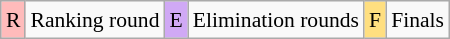<table class="wikitable" style="margin:0.5em auto; font-size:90%; line-height:1.25em;">
<tr>
<td bgcolor="#FFBBBB" align=center>R</td>
<td>Ranking round</td>
<td bgcolor="#D0A9F5" align=center>E</td>
<td>Elimination rounds</td>
<td bgcolor="#FFDF80" align=center>F</td>
<td>Finals</td>
</tr>
</table>
